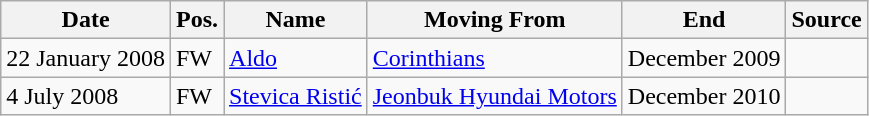<table class="wikitable">
<tr>
<th>Date</th>
<th>Pos.</th>
<th>Name</th>
<th>Moving From</th>
<th>End</th>
<th>Source</th>
</tr>
<tr>
<td>22 January 2008</td>
<td>FW</td>
<td> <a href='#'>Aldo</a></td>
<td> <a href='#'>Corinthians</a></td>
<td>December 2009</td>
<td> </td>
</tr>
<tr>
<td>4 July 2008</td>
<td>FW</td>
<td> <a href='#'>Stevica Ristić</a></td>
<td> <a href='#'>Jeonbuk Hyundai Motors</a></td>
<td>December 2010</td>
<td> </td>
</tr>
</table>
